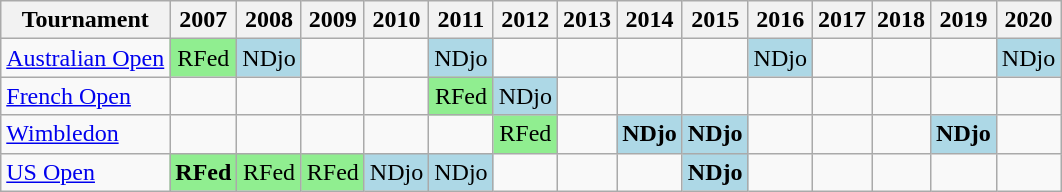<table class="wikitable" style="text-align:center;"  border="1">
<tr>
<th>Tournament</th>
<th>2007</th>
<th>2008</th>
<th>2009</th>
<th>2010</th>
<th>2011</th>
<th>2012</th>
<th>2013</th>
<th>2014</th>
<th>2015</th>
<th>2016</th>
<th>2017</th>
<th>2018</th>
<th>2019</th>
<th>2020</th>
</tr>
<tr>
<td align="left"><a href='#'>Australian Open</a></td>
<td style="background:lightgreen;">RFed</td>
<td style="background:lightblue;">NDjo</td>
<td></td>
<td></td>
<td style="background:lightblue;">NDjo</td>
<td></td>
<td></td>
<td></td>
<td></td>
<td style="background:lightblue;">NDjo</td>
<td></td>
<td></td>
<td></td>
<td style="background:lightblue;">NDjo</td>
</tr>
<tr>
<td align="left"><a href='#'>French Open</a></td>
<td></td>
<td></td>
<td></td>
<td></td>
<td style="background:lightgreen;">RFed</td>
<td style="background:lightblue;">NDjo</td>
<td></td>
<td></td>
<td></td>
<td></td>
<td></td>
<td></td>
<td></td>
<td></td>
</tr>
<tr>
<td align="left"><a href='#'>Wimbledon</a></td>
<td></td>
<td></td>
<td></td>
<td></td>
<td></td>
<td style="background:lightgreen;">RFed</td>
<td></td>
<td style="background:lightblue;"><strong>NDjo</strong></td>
<td style="background:lightblue;"><strong>NDjo</strong></td>
<td></td>
<td></td>
<td></td>
<td style="background:lightblue;"><strong>NDjo</strong></td>
<td></td>
</tr>
<tr>
<td align="left"><a href='#'>US Open</a></td>
<td style="background:lightgreen;"><strong>RFed</strong></td>
<td style="background:lightgreen;">RFed</td>
<td style="background:lightgreen;">RFed</td>
<td style="background:lightblue;">NDjo</td>
<td style="background:lightblue;">NDjo</td>
<td></td>
<td></td>
<td></td>
<td style="background:lightblue;"><strong>NDjo</strong></td>
<td></td>
<td></td>
<td></td>
<td></td>
<td></td>
</tr>
</table>
